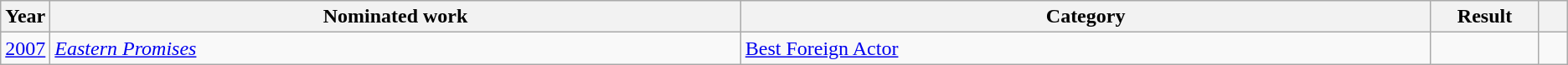<table class="wikitable sortable">
<tr>
<th scope="col" style="width:1em;">Year</th>
<th scope="col" style="width:35em;">Nominated work</th>
<th scope="col" style="width:35em;">Category</th>
<th scope="col" style="width:5em;">Result</th>
<th scope="col" style="width:1em;" class="unsortable"></th>
</tr>
<tr>
<td><a href='#'>2007</a></td>
<td><em><a href='#'>Eastern Promises</a></em></td>
<td><a href='#'>Best Foreign Actor</a></td>
<td></td>
<td style="text-align:center;"></td>
</tr>
</table>
